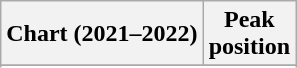<table class="wikitable sortable plainrowheaders" style="text-align:center">
<tr>
<th scope="col">Chart (2021–2022)</th>
<th scope="col">Peak<br>position</th>
</tr>
<tr>
</tr>
<tr>
</tr>
<tr>
</tr>
<tr>
</tr>
</table>
